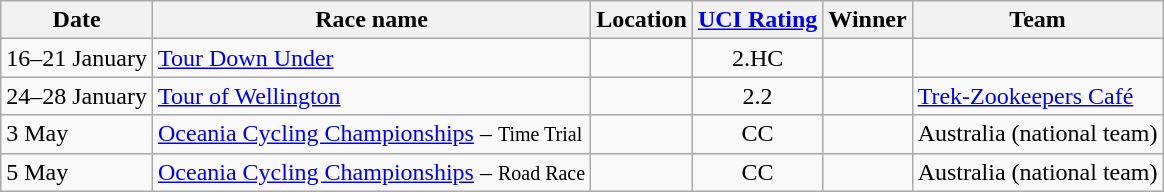<table class="wikitable sortable">
<tr>
<th>Date</th>
<th>Race name</th>
<th>Location</th>
<th><a href='#'>UCI Rating</a></th>
<th>Winner</th>
<th>Team</th>
</tr>
<tr>
<td>16–21 January</td>
<td><a href='#'>Tour Down Under</a></td>
<td></td>
<td align=center>2.HC</td>
<td></td>
<td></td>
</tr>
<tr>
<td>24–28 January</td>
<td><a href='#'>Tour of Wellington</a></td>
<td></td>
<td align=center>2.2</td>
<td></td>
<td><a href='#'>Trek-Zookeepers Café</a></td>
</tr>
<tr>
<td>3 May</td>
<td><a href='#'>Oceania Cycling Championships</a> – <small>Time Trial</small></td>
<td></td>
<td align=center>CC</td>
<td></td>
<td>Australia (national team)</td>
</tr>
<tr>
<td>5 May</td>
<td><a href='#'>Oceania Cycling Championships</a> – <small>Road Race</small></td>
<td></td>
<td align=center>CC</td>
<td></td>
<td>Australia (national team)</td>
</tr>
</table>
